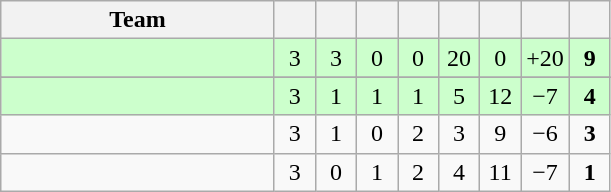<table class="wikitable" style="text-align: center;">
<tr>
<th width=175>Team</th>
<th width=20></th>
<th width=20></th>
<th width=20></th>
<th width=20></th>
<th width=20></th>
<th width=20></th>
<th width=20></th>
<th width=20></th>
</tr>
<tr bgcolor="#ccffcc">
<td style="text-align:left;"></td>
<td>3</td>
<td>3</td>
<td>0</td>
<td>0</td>
<td>20</td>
<td>0</td>
<td>+20</td>
<td><strong>9</strong></td>
</tr>
<tr align=center>
</tr>
<tr bgcolor="#ccffcc">
<td style="text-align:left;"></td>
<td>3</td>
<td>1</td>
<td>1</td>
<td>1</td>
<td>5</td>
<td>12</td>
<td>−7</td>
<td><strong>4</strong></td>
</tr>
<tr align=center>
<td style="text-align:left;"><em></em></td>
<td>3</td>
<td>1</td>
<td>0</td>
<td>2</td>
<td>3</td>
<td>9</td>
<td>−6</td>
<td><strong>3</strong></td>
</tr>
<tr align=center>
<td style="text-align:left;"></td>
<td>3</td>
<td>0</td>
<td>1</td>
<td>2</td>
<td>4</td>
<td>11</td>
<td>−7</td>
<td><strong>1</strong></td>
</tr>
</table>
